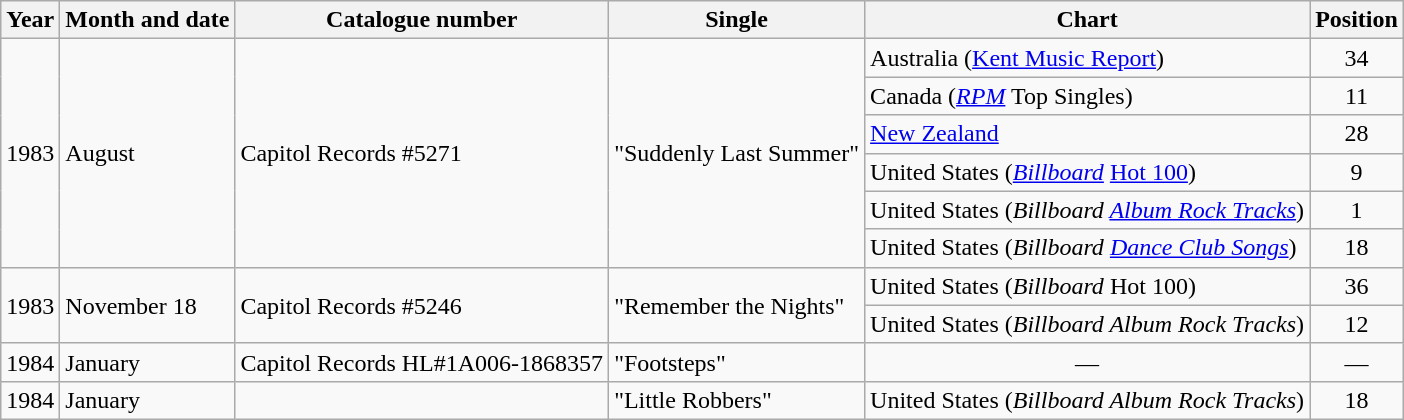<table class="wikitable">
<tr>
<th>Year</th>
<th>Month and date</th>
<th>Catalogue number</th>
<th>Single</th>
<th>Chart</th>
<th>Position</th>
</tr>
<tr>
<td rowspan="6">1983</td>
<td rowspan="6">August</td>
<td rowspan="6">Capitol Records #5271</td>
<td rowspan="6">"Suddenly Last Summer"</td>
<td>Australia (<a href='#'>Kent Music Report</a>)</td>
<td style="text-align:center;">34</td>
</tr>
<tr>
<td>Canada (<em><a href='#'>RPM</a></em> Top Singles)</td>
<td style="text-align:center;">11</td>
</tr>
<tr>
<td><a href='#'>New Zealand</a></td>
<td style="text-align:center;">28</td>
</tr>
<tr>
<td>United States (<em><a href='#'>Billboard</a></em> <a href='#'>Hot 100</a>)</td>
<td style="text-align:center;">9</td>
</tr>
<tr>
<td>United States (<em>Billboard <a href='#'>Album Rock Tracks</a></em>)</td>
<td style="text-align:center;">1</td>
</tr>
<tr>
<td>United States (<em>Billboard <a href='#'>Dance Club Songs</a></em>)</td>
<td style="text-align:center;">18</td>
</tr>
<tr>
<td rowspan="2">1983</td>
<td rowspan="2">November 18</td>
<td rowspan="2">Capitol Records #5246</td>
<td rowspan="2">"Remember the Nights"</td>
<td>United States (<em>Billboard</em> Hot 100)</td>
<td style="text-align:center;">36</td>
</tr>
<tr>
<td>United States (<em>Billboard Album Rock Tracks</em>)</td>
<td style="text-align:center;">12</td>
</tr>
<tr>
<td>1984</td>
<td>January</td>
<td>Capitol Records HL#1A006-1868357</td>
<td>"Footsteps"</td>
<td style="text-align:center;">—</td>
<td style="text-align:center;">—</td>
</tr>
<tr>
<td>1984</td>
<td>January</td>
<td></td>
<td>"Little Robbers"</td>
<td>United States (<em>Billboard Album Rock Tracks</em>)</td>
<td style="text-align:center;">18</td>
</tr>
</table>
